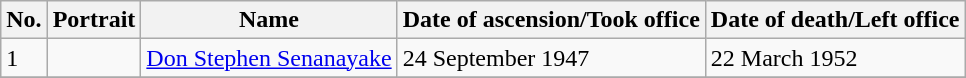<table class="wikitable">
<tr>
<th>No.</th>
<th>Portrait</th>
<th>Name</th>
<th>Date of ascension/Took office</th>
<th>Date of death/Left office</th>
</tr>
<tr>
<td>1</td>
<td></td>
<td><a href='#'>Don Stephen Senanayake</a></td>
<td>24 September 1947</td>
<td>22 March 1952</td>
</tr>
<tr>
</tr>
</table>
